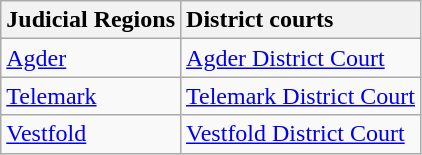<table class="wikitable sortable">
<tr>
<th style="text-align:left">Judicial Regions <small></small></th>
<th style="text-align:left">District courts <small></small></th>
</tr>
<tr>
<td><a href='#'>Agder</a></td>
<td><a href='#'>Agder District Court</a></td>
</tr>
<tr>
<td><a href='#'>Telemark</a></td>
<td><a href='#'>Telemark District Court</a></td>
</tr>
<tr>
<td><a href='#'>Vestfold</a></td>
<td><a href='#'>Vestfold District Court</a></td>
</tr>
</table>
